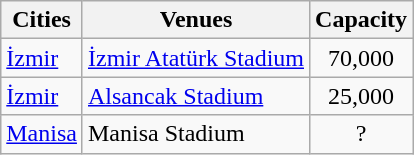<table class="wikitable">
<tr>
<th>Cities</th>
<th>Venues</th>
<th>Capacity</th>
</tr>
<tr>
<td rowspan=1><a href='#'>İzmir</a></td>
<td><a href='#'>İzmir Atatürk Stadium</a></td>
<td align="center">70,000</td>
</tr>
<tr>
<td rowspan=1><a href='#'>İzmir</a></td>
<td><a href='#'>Alsancak Stadium</a></td>
<td align="center">25,000</td>
</tr>
<tr>
<td rowspan=1><a href='#'>Manisa</a></td>
<td>Manisa Stadium</td>
<td align="center">?</td>
</tr>
</table>
